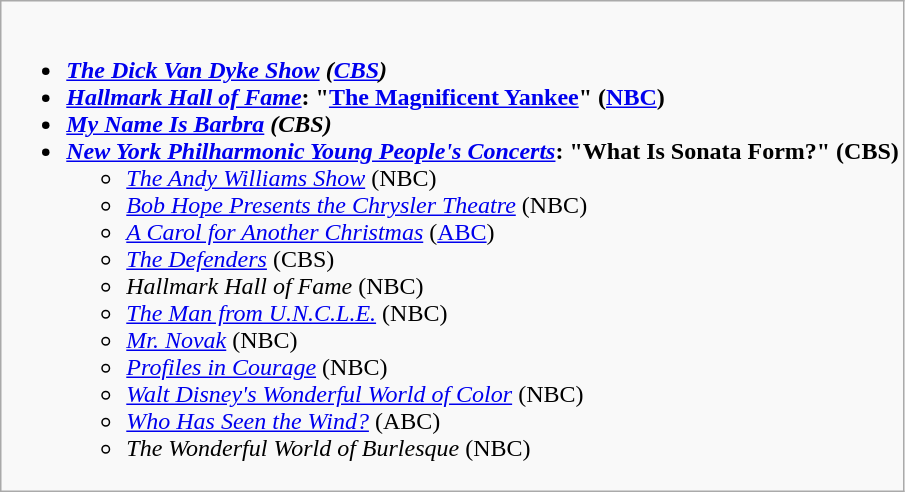<table class="wikitable">
<tr>
<td style="vertical-align:top;"><br><ul><li><strong><em><a href='#'>The Dick Van Dyke Show</a><em> (<a href='#'>CBS</a>)<strong></li><li></em></strong><a href='#'>Hallmark Hall of Fame</a></em>: "<a href='#'>The Magnificent Yankee</a>" (<a href='#'>NBC</a>)</strong></li><li><strong><em><a href='#'>My Name Is Barbra</a><em> (CBS)<strong></li><li></em></strong><a href='#'>New York Philharmonic Young People's Concerts</a></em>: "What Is Sonata Form?" (CBS)</strong><ul><li><em><a href='#'>The Andy Williams Show</a></em> (NBC)</li><li><em><a href='#'>Bob Hope Presents the Chrysler Theatre</a></em> (NBC)</li><li><em><a href='#'>A Carol for Another Christmas</a></em> (<a href='#'>ABC</a>)</li><li><em><a href='#'>The Defenders</a></em> (CBS)</li><li><em>Hallmark Hall of Fame</em> (NBC)</li><li><em><a href='#'>The Man from U.N.C.L.E.</a></em> (NBC)</li><li><em><a href='#'>Mr. Novak</a></em> (NBC)</li><li><em><a href='#'>Profiles in Courage</a></em> (NBC)</li><li><em><a href='#'>Walt Disney's Wonderful World of Color</a></em> (NBC)</li><li><em><a href='#'>Who Has Seen the Wind?</a></em> (ABC)</li><li><em>The Wonderful World of Burlesque</em> (NBC)</li></ul></li></ul></td>
</tr>
</table>
